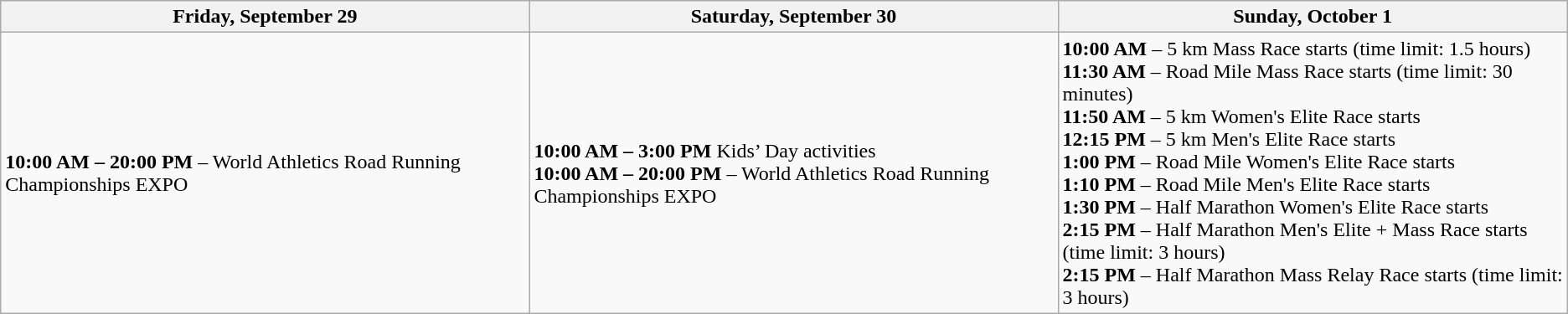<table class="wikitable">
<tr>
<th><strong>Friday, September 29</strong></th>
<th><strong>Saturday, September 30</strong></th>
<th><strong>Sunday, October 1</strong></th>
</tr>
<tr>
<td><strong>10:00 AM – 20:00 PM</strong> – World Athletics Road Running Championships EXPO</td>
<td><strong>10:00 AM – 3:00 PM</strong> Kids’ Day activities<br><strong>10:00 AM – 20:00 PM</strong> – World Athletics Road Running Championships EXPO</td>
<td><strong>10:00 AM</strong> – 5 km Mass Race starts (time limit: 1.5 hours)<br><strong>11:30 AM</strong> – Road Mile Mass Race starts (time limit: 30 minutes)<br><strong>11:50 AM</strong> – 5 km Women's Elite Race starts<br><strong>12:15 PM</strong> – 5 km Men's Elite Race starts<br><strong>1:00 PM</strong> – Road Mile Women's Elite Race starts<br><strong>1:10 PM</strong> – Road Mile Men's Elite Race starts<br><strong>1:30 PM</strong> – Half Marathon Women's Elite Race starts<br><strong>2:15 PM</strong> – Half Marathon Men's Elite + Mass Race starts (time limit: 3 hours)<br><strong>2:15 PM</strong> – Half Marathon Mass Relay Race starts (time limit: 3 hours)</td>
</tr>
</table>
